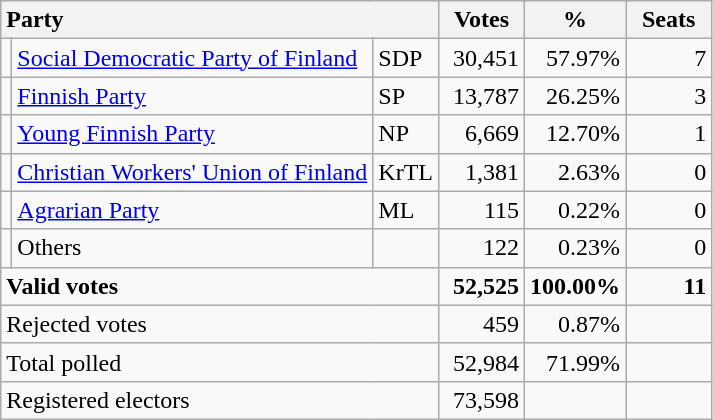<table class="wikitable" border="1" style="text-align:right;">
<tr>
<th style="text-align:left;" colspan=3>Party</th>
<th align=center width="50">Votes</th>
<th align=center width="50">%</th>
<th align=center width="50">Seats</th>
</tr>
<tr>
<td></td>
<td align=left style="white-space: nowrap;"><a href='#'>Social Democratic Party of Finland</a></td>
<td align=left>SDP</td>
<td>30,451</td>
<td>57.97%</td>
<td>7</td>
</tr>
<tr>
<td></td>
<td align=left><a href='#'>Finnish Party</a></td>
<td align=left>SP</td>
<td>13,787</td>
<td>26.25%</td>
<td>3</td>
</tr>
<tr>
<td></td>
<td align=left><a href='#'>Young Finnish Party</a></td>
<td align=left>NP</td>
<td>6,669</td>
<td>12.70%</td>
<td>1</td>
</tr>
<tr>
<td></td>
<td align=left><a href='#'>Christian Workers' Union of Finland</a></td>
<td align=left>KrTL</td>
<td>1,381</td>
<td>2.63%</td>
<td>0</td>
</tr>
<tr>
<td></td>
<td align=left><a href='#'>Agrarian Party</a></td>
<td align=left>ML</td>
<td>115</td>
<td>0.22%</td>
<td>0</td>
</tr>
<tr>
<td></td>
<td align=left>Others</td>
<td align=left></td>
<td>122</td>
<td>0.23%</td>
<td>0</td>
</tr>
<tr style="font-weight:bold">
<td align=left colspan=3>Valid votes</td>
<td>52,525</td>
<td>100.00%</td>
<td>11</td>
</tr>
<tr>
<td align=left colspan=3>Rejected votes</td>
<td>459</td>
<td>0.87%</td>
<td></td>
</tr>
<tr>
<td align=left colspan=3>Total polled</td>
<td>52,984</td>
<td>71.99%</td>
<td></td>
</tr>
<tr>
<td align=left colspan=3>Registered electors</td>
<td>73,598</td>
<td></td>
<td></td>
</tr>
</table>
